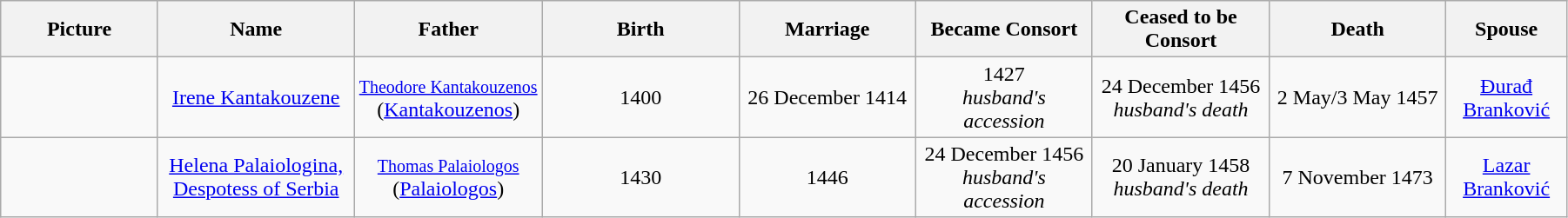<table style="width:95%;" class="wikitable">
<tr>
<th style="width:8%;">Picture</th>
<th style="width:10%;">Name</th>
<th style="width:9%;">Father</th>
<th style="width:10%;">Birth</th>
<th style="width:9%;">Marriage</th>
<th style="width:9%;">Became Consort</th>
<th style="width:9%;">Ceased to be Consort</th>
<th style="width:9%;">Death</th>
<th style="width:6%;">Spouse</th>
</tr>
<tr>
<td style="text-align:center;"></td>
<td style="text-align:center;"><a href='#'>Irene Kantakouzene</a></td>
<td style="text-align:center;"><small><a href='#'>Theodore Kantakouzenos</a></small><br>(<a href='#'>Kantakouzenos</a>)</td>
<td style="text-align:center;">1400</td>
<td style="text-align:center;">26 December 1414</td>
<td style="text-align:center;">1427<br><em>husband's accession</em></td>
<td style="text-align:center;">24 December 1456<br><em>husband's death</em></td>
<td style="text-align:center;">2 May/3 May 1457</td>
<td style="text-align:center;"><a href='#'>Đurađ Branković</a></td>
</tr>
<tr>
<td style="text-align:center;"></td>
<td style="text-align:center;"><a href='#'>Helena Palaiologina, Despotess of Serbia</a></td>
<td style="text-align:center;"><small><a href='#'>Thomas Palaiologos</a></small><br>(<a href='#'>Palaiologos</a>)</td>
<td style="text-align:center;">1430</td>
<td style="text-align:center;">1446</td>
<td style="text-align:center;">24 December 1456<br><em>husband's accession</em></td>
<td style="text-align:center;">20 January 1458<br><em>husband's death</em></td>
<td style="text-align:center;">7 November 1473</td>
<td style="text-align:center;"><a href='#'>Lazar Branković</a></td>
</tr>
</table>
